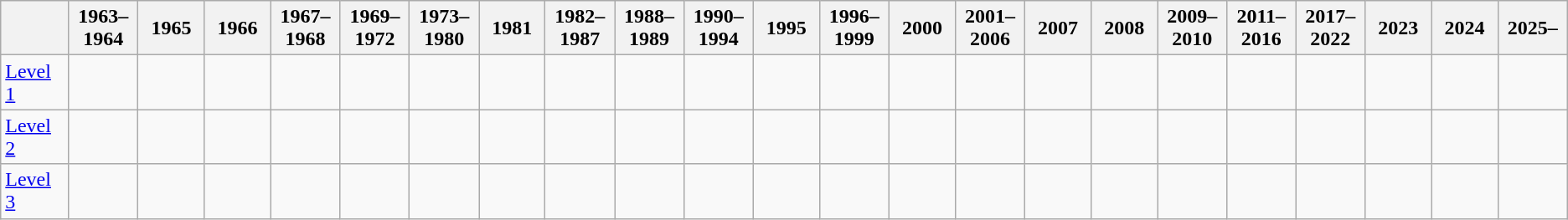<table class="wikitable">
<tr>
<th style="width: 3.2em;"></th>
<th style="width: 3.2em;">1963–<br>1964</th>
<th style="width: 3.2em;">1965</th>
<th style="width: 3.2em;">1966</th>
<th style="width: 3.2em;">1967–<br>1968</th>
<th style="width: 3.2em;">1969–<br>1972</th>
<th style="width: 3.2em;">1973–<br>1980</th>
<th style="width: 3.2em;">1981</th>
<th style="width: 3.2em;">1982–<br>1987</th>
<th style="width: 3.2em;">1988–<br>1989</th>
<th style="width: 3.2em;">1990–<br>1994</th>
<th style="width: 3.2em;">1995</th>
<th style="width: 3.2em;">1996–<br>1999</th>
<th style="width: 3.2em;">2000</th>
<th style="width: 3.2em;">2001–<br>2006</th>
<th style="width: 3.2em;">2007</th>
<th style="width: 3.2em;">2008</th>
<th style="width: 3.2em;">2009–<br>2010</th>
<th style="width: 3.2em;">2011–<br>2016</th>
<th style="width: 3.2em;">2017–<br>2022</th>
<th style="width: 3.2em;">2023</th>
<th style="width: 3.2em;">2024</th>
<th style="width: 3.2em;">2025–</th>
</tr>
<tr>
<td><a href='#'>Level 1</a></td>
<td></td>
<td></td>
<td></td>
<td></td>
<td></td>
<td></td>
<td></td>
<td></td>
<td></td>
<td></td>
<td></td>
<td></td>
<td></td>
<td></td>
<td></td>
<td></td>
<td></td>
<td></td>
<td></td>
<td></td>
<td></td>
<td></td>
</tr>
<tr>
<td><a href='#'>Level 2</a></td>
<td></td>
<td></td>
<td></td>
<td></td>
<td></td>
<td></td>
<td></td>
<td></td>
<td></td>
<td></td>
<td></td>
<td></td>
<td></td>
<td></td>
<td></td>
<td></td>
<td></td>
<td></td>
<td></td>
<td></td>
<td></td>
<td></td>
</tr>
<tr>
<td><a href='#'>Level 3</a></td>
<td></td>
<td></td>
<td></td>
<td></td>
<td></td>
<td></td>
<td></td>
<td></td>
<td></td>
<td></td>
<td></td>
<td></td>
<td></td>
<td></td>
<td></td>
<td></td>
<td></td>
<td></td>
<td></td>
<td></td>
<td></td>
<td></td>
</tr>
</table>
